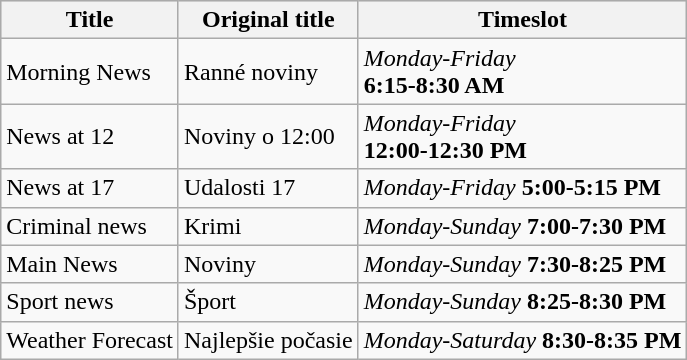<table class="wikitable">
<tr style="background:#e0e0e0;">
<th>Title</th>
<th>Original title</th>
<th>Timeslot</th>
</tr>
<tr>
<td>Morning News</td>
<td>Ranné noviny</td>
<td><em>Monday-Friday</em><br><strong>6:15-8:30 AM</strong></td>
</tr>
<tr>
<td>News at 12</td>
<td>Noviny o 12:00</td>
<td><em>Monday-Friday</em><br><strong>12:00-12:30 PM</strong></td>
</tr>
<tr>
<td>News at 17</td>
<td>Udalosti 17</td>
<td><em>Monday-Friday</em> <strong>5:00-5:15 PM</strong></td>
</tr>
<tr>
<td>Criminal news</td>
<td>Krimi</td>
<td><em>Monday-Sunday</em> <strong>7:00-7:30 PM</strong></td>
</tr>
<tr>
<td>Main News</td>
<td>Noviny</td>
<td><em>Monday-Sunday</em> <strong>7:30-8:25 PM</strong></td>
</tr>
<tr>
<td>Sport news</td>
<td>Šport</td>
<td><em>Monday-Sunday</em> <strong>8:25-8:30 PM</strong></td>
</tr>
<tr>
<td>Weather Forecast</td>
<td>Najlepšie počasie</td>
<td><em>Monday-Saturday</em> <strong>8:30-8:35 PM</strong></td>
</tr>
</table>
